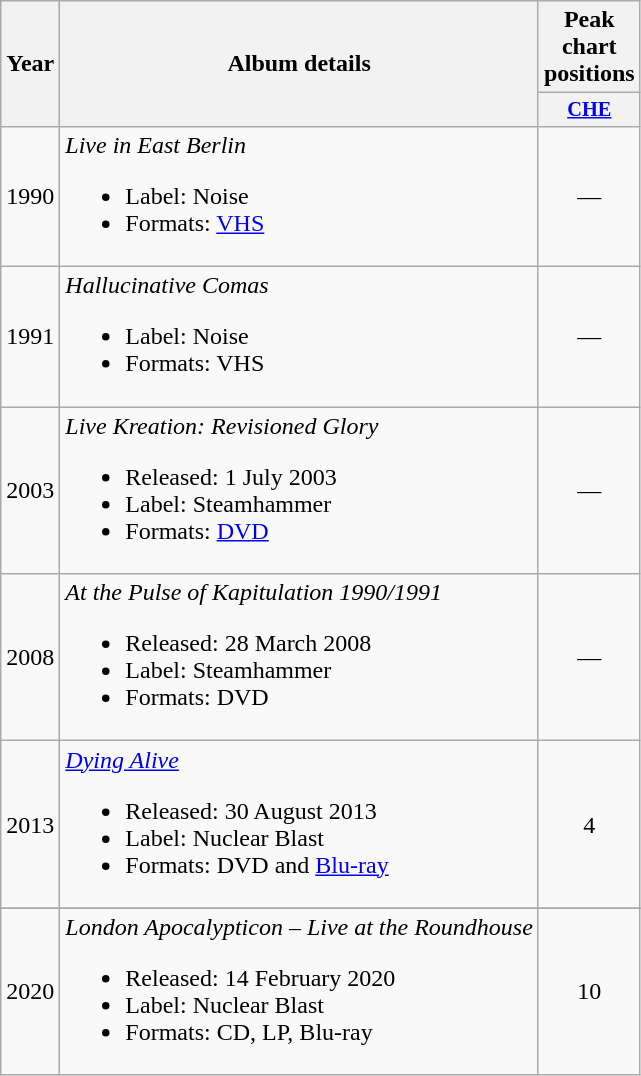<table class="wikitable" border="1">
<tr>
<th rowspan="2">Year</th>
<th rowspan="2">Album details</th>
<th colspan="1">Peak chart positions</th>
</tr>
<tr>
<th style="width:3em;font-size:85%;"><a href='#'>CHE</a><br></th>
</tr>
<tr>
<td align="center">1990</td>
<td><em>Live in East Berlin</em><br><ul><li>Label: Noise</li><li>Formats: <a href='#'>VHS</a></li></ul></td>
<td align="center">—</td>
</tr>
<tr>
<td align="center">1991</td>
<td><em>Hallucinative Comas</em><br><ul><li>Label: Noise</li><li>Formats: VHS</li></ul></td>
<td align="center">—</td>
</tr>
<tr>
<td align="center">2003</td>
<td><em>Live Kreation: Revisioned Glory</em><br><ul><li>Released: 1 July 2003</li><li>Label: Steamhammer</li><li>Formats: <a href='#'>DVD</a></li></ul></td>
<td align="center">—</td>
</tr>
<tr>
<td align="center">2008</td>
<td><em>At the Pulse of Kapitulation 1990/1991</em><br><ul><li>Released: 28 March 2008</li><li>Label: Steamhammer</li><li>Formats: DVD</li></ul></td>
<td align="center">—</td>
</tr>
<tr>
<td align="center">2013</td>
<td><em><a href='#'>Dying Alive</a></em><br><ul><li>Released: 30 August 2013</li><li>Label: Nuclear Blast</li><li>Formats: DVD and <a href='#'>Blu-ray</a></li></ul></td>
<td align="center">4</td>
</tr>
<tr>
</tr>
<tr>
<td align="center">2020</td>
<td><em>London Apocalypticon – Live at the Roundhouse</em><br><ul><li>Released: 14 February 2020</li><li>Label: Nuclear Blast</li><li>Formats: CD, LP, Blu-ray</li></ul></td>
<td align="center">10</td>
</tr>
</table>
